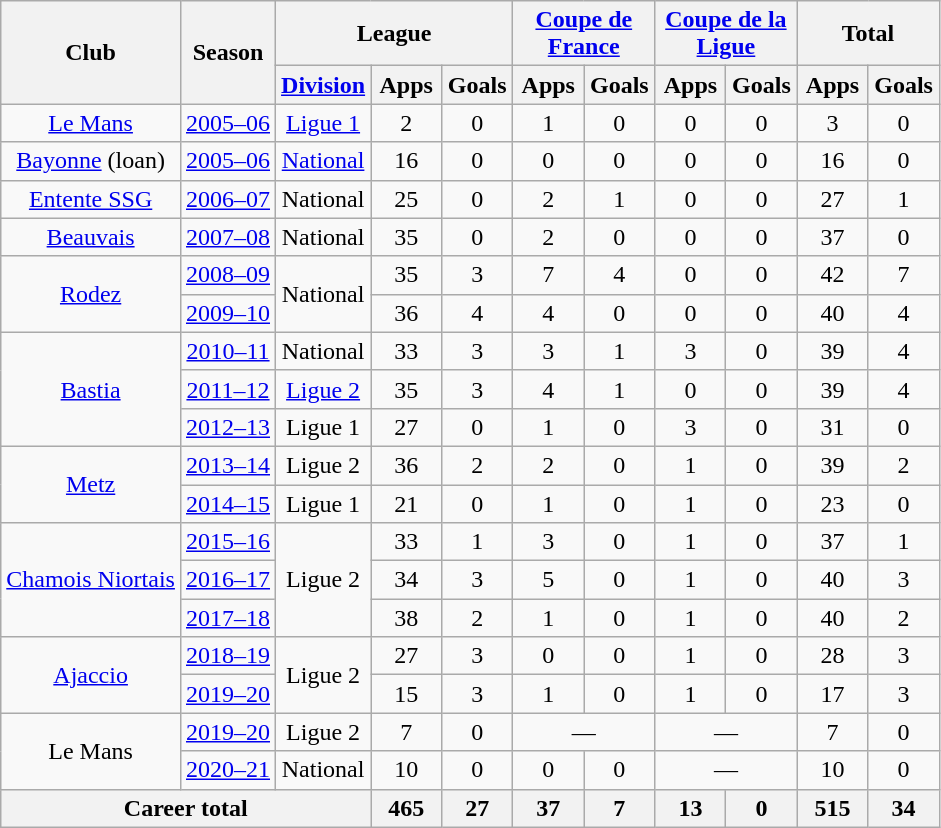<table class="wikitable" style="text-align:center">
<tr>
<th rowspan="2">Club</th>
<th rowspan="2">Season</th>
<th colspan="3">League</th>
<th colspan="2"><a href='#'>Coupe de France</a></th>
<th colspan="2"><a href='#'>Coupe de la Ligue</a></th>
<th colspan="2">Total</th>
</tr>
<tr>
<th><a href='#'>Division</a></th>
<th width="40">Apps</th>
<th width="40">Goals</th>
<th width="40">Apps</th>
<th width="40">Goals</th>
<th width="40">Apps</th>
<th width="40">Goals</th>
<th width="40">Apps</th>
<th width="40">Goals</th>
</tr>
<tr>
<td><a href='#'>Le Mans</a></td>
<td><a href='#'>2005–06</a></td>
<td><a href='#'>Ligue 1</a></td>
<td>2</td>
<td>0</td>
<td>1</td>
<td>0</td>
<td>0</td>
<td>0</td>
<td>3</td>
<td>0</td>
</tr>
<tr>
<td><a href='#'>Bayonne</a> (loan)</td>
<td><a href='#'>2005–06</a></td>
<td><a href='#'>National</a></td>
<td>16</td>
<td>0</td>
<td>0</td>
<td>0</td>
<td>0</td>
<td>0</td>
<td>16</td>
<td>0</td>
</tr>
<tr>
<td><a href='#'>Entente SSG</a></td>
<td><a href='#'>2006–07</a></td>
<td>National</td>
<td>25</td>
<td>0</td>
<td>2</td>
<td>1</td>
<td>0</td>
<td>0</td>
<td>27</td>
<td>1</td>
</tr>
<tr>
<td><a href='#'>Beauvais</a></td>
<td><a href='#'>2007–08</a></td>
<td>National</td>
<td>35</td>
<td>0</td>
<td>2</td>
<td>0</td>
<td>0</td>
<td>0</td>
<td>37</td>
<td>0</td>
</tr>
<tr>
<td rowspan="2"><a href='#'>Rodez</a></td>
<td><a href='#'>2008–09</a></td>
<td rowspan="2">National</td>
<td>35</td>
<td>3</td>
<td>7</td>
<td>4</td>
<td>0</td>
<td>0</td>
<td>42</td>
<td>7</td>
</tr>
<tr>
<td><a href='#'>2009–10</a></td>
<td>36</td>
<td>4</td>
<td>4</td>
<td>0</td>
<td>0</td>
<td>0</td>
<td>40</td>
<td>4</td>
</tr>
<tr>
<td rowspan="3"><a href='#'>Bastia</a></td>
<td><a href='#'>2010–11</a></td>
<td>National</td>
<td>33</td>
<td>3</td>
<td>3</td>
<td>1</td>
<td>3</td>
<td>0</td>
<td>39</td>
<td>4</td>
</tr>
<tr>
<td><a href='#'>2011–12</a></td>
<td><a href='#'>Ligue 2</a></td>
<td>35</td>
<td>3</td>
<td>4</td>
<td>1</td>
<td>0</td>
<td>0</td>
<td>39</td>
<td>4</td>
</tr>
<tr>
<td><a href='#'>2012–13</a></td>
<td>Ligue 1</td>
<td>27</td>
<td>0</td>
<td>1</td>
<td>0</td>
<td>3</td>
<td>0</td>
<td>31</td>
<td>0</td>
</tr>
<tr>
<td rowspan="2"><a href='#'>Metz</a></td>
<td><a href='#'>2013–14</a></td>
<td>Ligue 2</td>
<td>36</td>
<td>2</td>
<td>2</td>
<td>0</td>
<td>1</td>
<td>0</td>
<td>39</td>
<td>2</td>
</tr>
<tr>
<td><a href='#'>2014–15</a></td>
<td>Ligue 1</td>
<td>21</td>
<td>0</td>
<td>1</td>
<td>0</td>
<td>1</td>
<td>0</td>
<td>23</td>
<td>0</td>
</tr>
<tr>
<td rowspan="3"><a href='#'>Chamois Niortais</a></td>
<td><a href='#'>2015–16</a></td>
<td rowspan="3">Ligue 2</td>
<td>33</td>
<td>1</td>
<td>3</td>
<td>0</td>
<td>1</td>
<td>0</td>
<td>37</td>
<td>1</td>
</tr>
<tr>
<td><a href='#'>2016–17</a></td>
<td>34</td>
<td>3</td>
<td>5</td>
<td>0</td>
<td>1</td>
<td>0</td>
<td>40</td>
<td>3</td>
</tr>
<tr>
<td><a href='#'>2017–18</a></td>
<td>38</td>
<td>2</td>
<td>1</td>
<td>0</td>
<td>1</td>
<td>0</td>
<td>40</td>
<td>2</td>
</tr>
<tr>
<td rowspan="2"><a href='#'>Ajaccio</a></td>
<td><a href='#'>2018–19</a></td>
<td rowspan="2">Ligue 2</td>
<td>27</td>
<td>3</td>
<td>0</td>
<td>0</td>
<td>1</td>
<td>0</td>
<td>28</td>
<td>3</td>
</tr>
<tr>
<td><a href='#'>2019–20</a></td>
<td>15</td>
<td>3</td>
<td>1</td>
<td>0</td>
<td>1</td>
<td>0</td>
<td>17</td>
<td>3</td>
</tr>
<tr>
<td rowspan="2">Le Mans</td>
<td><a href='#'>2019–20</a></td>
<td>Ligue 2</td>
<td>7</td>
<td>0</td>
<td colspan="2">—</td>
<td colspan="2">—</td>
<td>7</td>
<td>0</td>
</tr>
<tr>
<td><a href='#'>2020–21</a></td>
<td>National</td>
<td>10</td>
<td>0</td>
<td>0</td>
<td>0</td>
<td colspan="2">—</td>
<td>10</td>
<td>0</td>
</tr>
<tr>
<th colspan="3">Career total</th>
<th>465</th>
<th>27</th>
<th>37</th>
<th>7</th>
<th>13</th>
<th>0</th>
<th>515</th>
<th>34</th>
</tr>
</table>
